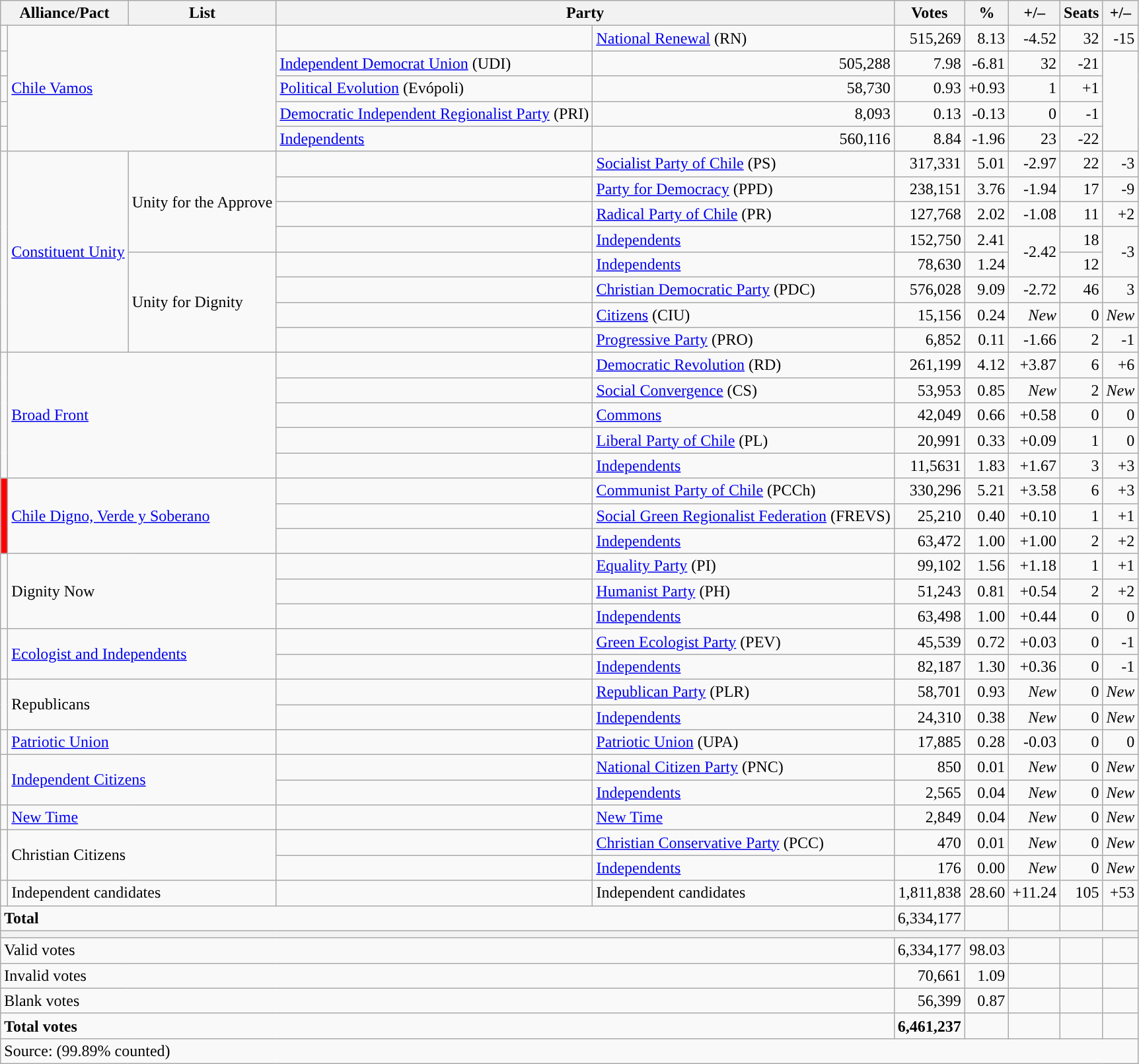<table class="wikitable sortable">
<tr>
<th colspan="2">Alliance/Pact</th>
<th>List</th>
<th colspan="2">Party</th>
<th>Votes</th>
<th>%</th>
<th>+/–</th>
<th>Seats</th>
<th>+/–</th>
</tr>
<tr>
<td></td>
<td colspan="2" rowspan="5"><a href='#'>Chile Vamos</a></td>
<td></td>
<td><a href='#'>National Renewal</a> (RN)</td>
<td align="right">515,269</td>
<td align="right">8.13</td>
<td align="right">-4.52</td>
<td align="right">32</td>
<td align="right">-15</td>
</tr>
<tr>
<td></td>
<td><a href='#'>Independent Democrat Union</a> (UDI)</td>
<td align="right">505,288</td>
<td align="right">7.98</td>
<td align="right">-6.81</td>
<td align="right">32</td>
<td align="right">-21</td>
</tr>
<tr>
<td></td>
<td><a href='#'>Political Evolution</a> (Evópoli)</td>
<td align="right">58,730</td>
<td align="right">0.93</td>
<td align="right">+0.93</td>
<td align="right">1</td>
<td align="right">+1</td>
</tr>
<tr>
<td></td>
<td><a href='#'>Democratic Independent Regionalist Party</a> (PRI)</td>
<td align="right">8,093</td>
<td align="right">0.13</td>
<td align="right">-0.13</td>
<td align="right">0</td>
<td align="right">-1</td>
</tr>
<tr>
<td></td>
<td><a href='#'>Independents</a></td>
<td align="right">560,116</td>
<td align="right">8.84</td>
<td align="right">-1.96</td>
<td align="right">23</td>
<td align="right">-22</td>
</tr>
<tr>
<td rowspan="8"></td>
<td rowspan="8"><a href='#'>Constituent Unity</a></td>
<td rowspan="4">Unity for the Approve</td>
<td></td>
<td><a href='#'>Socialist Party of Chile</a> (PS)</td>
<td align="right">317,331</td>
<td align="right">5.01</td>
<td align="right">-2.97</td>
<td align="right">22</td>
<td align="right">-3</td>
</tr>
<tr>
<td></td>
<td><a href='#'>Party for Democracy</a> (PPD)</td>
<td align="right">238,151</td>
<td align="right">3.76</td>
<td align="right">-1.94</td>
<td align="right">17</td>
<td align="right">-9</td>
</tr>
<tr>
<td></td>
<td><a href='#'>Radical Party of Chile</a> (PR)</td>
<td align="right">127,768</td>
<td align="right">2.02</td>
<td align="right">-1.08</td>
<td align="right">11</td>
<td align="right">+2</td>
</tr>
<tr>
<td></td>
<td><a href='#'>Independents</a></td>
<td align="right">152,750</td>
<td align="right">2.41</td>
<td rowspan="2" align="right">-2.42</td>
<td align="right">18</td>
<td align="right" rowspan="2">-3</td>
</tr>
<tr>
<td rowspan="4">Unity for Dignity</td>
<td></td>
<td><a href='#'>Independents</a></td>
<td align="right">78,630</td>
<td align="right">1.24</td>
<td align="right">12</td>
</tr>
<tr>
<td></td>
<td><a href='#'>Christian Democratic Party</a> (PDC)</td>
<td align="right">576,028</td>
<td align="right">9.09</td>
<td align="right">-2.72</td>
<td align="right">46</td>
<td align="right">3</td>
</tr>
<tr>
<td></td>
<td><a href='#'>Citizens</a> (CIU)</td>
<td align="right">15,156</td>
<td align="right">0.24</td>
<td align="right"><em>New</em></td>
<td align="right">0</td>
<td align="right"><em>New</em></td>
</tr>
<tr>
<td></td>
<td><a href='#'>Progressive Party</a> (PRO)</td>
<td align="right">6,852</td>
<td align="right">0.11</td>
<td align="right">-1.66</td>
<td align="right">2</td>
<td align="right">-1</td>
</tr>
<tr>
<td rowspan="5"></td>
<td colspan="2" rowspan="5"><a href='#'>Broad Front</a></td>
<td></td>
<td><a href='#'>Democratic Revolution</a> (RD)</td>
<td align="right">261,199</td>
<td align="right">4.12</td>
<td align="right">+3.87</td>
<td align="right">6</td>
<td align="right">+6</td>
</tr>
<tr>
<td></td>
<td><a href='#'>Social Convergence</a> (CS)</td>
<td align="right">53,953</td>
<td align="right">0.85</td>
<td align="right"><em>New</em></td>
<td align="right">2</td>
<td align="right"><em>New</em></td>
</tr>
<tr>
<td></td>
<td><a href='#'>Commons</a></td>
<td align="right">42,049</td>
<td align="right">0.66</td>
<td align="right">+0.58</td>
<td align="right">0</td>
<td align="right">0</td>
</tr>
<tr>
<td></td>
<td><a href='#'>Liberal Party of Chile</a> (PL)</td>
<td align="right">20,991</td>
<td align="right">0.33</td>
<td align="right">+0.09</td>
<td align="right">1</td>
<td align="right">0</td>
</tr>
<tr>
<td></td>
<td><a href='#'>Independents</a></td>
<td align="right">11,5631</td>
<td align="right">1.83</td>
<td align="right">+1.67</td>
<td align="right">3</td>
<td align="right">+3</td>
</tr>
<tr>
<td bgcolor="red"  rowspan="3"></td>
<td colspan="2" rowspan="3"><a href='#'>Chile Digno, Verde y Soberano</a></td>
<td></td>
<td><a href='#'>Communist Party of Chile</a> (PCCh)</td>
<td align="right">330,296</td>
<td align="right">5.21</td>
<td align="right">+3.58</td>
<td align="right">6</td>
<td align="right">+3</td>
</tr>
<tr>
<td></td>
<td><a href='#'>Social Green Regionalist Federation</a> (FREVS)</td>
<td align="right">25,210</td>
<td align="right">0.40</td>
<td align="right">+0.10</td>
<td align="right">1</td>
<td align="right">+1</td>
</tr>
<tr>
<td></td>
<td><a href='#'>Independents</a></td>
<td align="right">63,472</td>
<td align="right">1.00</td>
<td align="right">+1.00</td>
<td align="right">2</td>
<td align="right">+2</td>
</tr>
<tr>
<td rowspan="3"></td>
<td colspan="2" rowspan="3">Dignity Now</td>
<td></td>
<td><a href='#'>Equality Party</a> (PI)</td>
<td align="right">99,102</td>
<td align="right">1.56</td>
<td align="right">+1.18</td>
<td align="right">1</td>
<td align="right">+1</td>
</tr>
<tr>
<td></td>
<td><a href='#'>Humanist Party</a> (PH)</td>
<td align="right">51,243</td>
<td align="right">0.81</td>
<td align="right">+0.54</td>
<td align="right">2</td>
<td align="right">+2</td>
</tr>
<tr>
<td></td>
<td><a href='#'>Independents</a></td>
<td align="right">63,498</td>
<td align="right">1.00</td>
<td align="right">+0.44</td>
<td align="right">0</td>
<td align="right">0</td>
</tr>
<tr>
<td rowspan="2"></td>
<td colspan="2" rowspan="2"><a href='#'>Ecologist and Independents</a></td>
<td></td>
<td><a href='#'>Green Ecologist Party</a> (PEV)</td>
<td align="right">45,539</td>
<td align="right">0.72</td>
<td align="right">+0.03</td>
<td align="right">0</td>
<td align="right">-1</td>
</tr>
<tr>
<td></td>
<td><a href='#'>Independents</a></td>
<td align="right">82,187</td>
<td align="right">1.30</td>
<td align="right">+0.36</td>
<td align="right">0</td>
<td align="right">-1</td>
</tr>
<tr>
<td rowspan="2"></td>
<td colspan="2" rowspan="2">Republicans</td>
<td></td>
<td><a href='#'>Republican Party</a> (PLR)</td>
<td align="right">58,701</td>
<td align="right">0.93</td>
<td align="right"><em>New</em></td>
<td align="right">0</td>
<td align="right"><em>New</em></td>
</tr>
<tr>
<td></td>
<td><a href='#'>Independents</a></td>
<td align="right">24,310</td>
<td align="right">0.38</td>
<td align="right"><em>New</em></td>
<td align="right">0</td>
<td align="right"><em>New</em></td>
</tr>
<tr>
<td></td>
<td colspan="2"><a href='#'>Patriotic Union</a></td>
<td></td>
<td><a href='#'>Patriotic Union</a> (UPA)</td>
<td align="right">17,885</td>
<td align="right">0.28</td>
<td align="right">-0.03</td>
<td align="right">0</td>
<td align="right">0</td>
</tr>
<tr>
<td rowspan="2"></td>
<td colspan="2" rowspan="2"><a href='#'>Independent Citizens</a></td>
<td></td>
<td><a href='#'>National Citizen Party</a> (PNC)</td>
<td align="right">850</td>
<td align="right">0.01</td>
<td align="right"><em>New</em></td>
<td align="right">0</td>
<td align="right"><em>New</em></td>
</tr>
<tr>
<td></td>
<td><a href='#'>Independents</a></td>
<td align="right">2,565</td>
<td align="right">0.04</td>
<td align="right"><em>New</em></td>
<td align="right">0</td>
<td align="right"><em>New</em></td>
</tr>
<tr>
<td></td>
<td colspan="2"><a href='#'>New Time</a></td>
<td></td>
<td><a href='#'>New Time</a></td>
<td align="right">2,849</td>
<td align="right">0.04</td>
<td align="right"><em>New</em></td>
<td align="right">0</td>
<td align="right"><em>New</em></td>
</tr>
<tr>
<td rowspan="2"></td>
<td colspan="2" rowspan="2">Christian Citizens</td>
<td></td>
<td><a href='#'>Christian Conservative Party</a> (PCC)</td>
<td align="right">470</td>
<td align="right">0.01</td>
<td align="right"><em>New</em></td>
<td align="right">0</td>
<td align="right"><em>New</em></td>
</tr>
<tr>
<td></td>
<td><a href='#'>Independents</a></td>
<td align="right">176</td>
<td align="right">0.00</td>
<td align="right"><em>New</em></td>
<td align="right">0</td>
<td align="right"><em>New</em></td>
</tr>
<tr>
<td></td>
<td colspan="2">Independent candidates</td>
<td></td>
<td>Independent candidates</td>
<td align="right">1,811,838</td>
<td align="right">28.60</td>
<td align="right">+11.24</td>
<td align="right">105</td>
<td align="right">+53</td>
</tr>
<tr>
<td colspan="5"><strong>Total</strong></td>
<td align="right">6,334,177</td>
<td align="right"></td>
<td align="right"></td>
<td align="right"></td>
<td></td>
</tr>
<tr>
<th colspan="10"></th>
</tr>
<tr>
<td colspan="5">Valid votes</td>
<td align="right">6,334,177</td>
<td align="right">98.03</td>
<td></td>
<td align="right"></td>
<td></td>
</tr>
<tr>
<td colspan="5">Invalid votes</td>
<td align="right">70,661</td>
<td align="right">1.09</td>
<td></td>
<td align="right"></td>
<td></td>
</tr>
<tr>
<td colspan="5">Blank votes</td>
<td align="right">56,399</td>
<td align="right">0.87</td>
<td></td>
<td align="right"></td>
<td></td>
</tr>
<tr>
<td colspan="5"><strong>Total votes</strong></td>
<td align="right"><strong>6,461,237</strong></td>
<td align="right"></td>
<td></td>
<td align="right"></td>
<td></td>
</tr>
<tr>
<td colspan="10">Source:  (99.89% counted)</td>
</tr>
</table>
